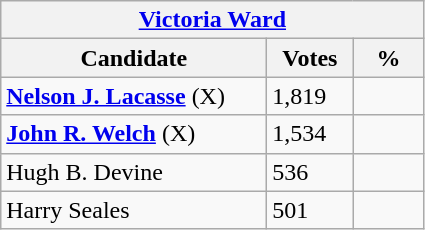<table class="wikitable">
<tr>
<th colspan="3"><a href='#'>Victoria Ward</a></th>
</tr>
<tr>
<th style="width: 170px">Candidate</th>
<th style="width: 50px">Votes</th>
<th style="width: 40px">%</th>
</tr>
<tr>
<td><strong><a href='#'>Nelson J. Lacasse</a></strong> (X)</td>
<td>1,819</td>
<td></td>
</tr>
<tr>
<td><strong><a href='#'>John R. Welch</a></strong> (X)</td>
<td>1,534</td>
<td></td>
</tr>
<tr>
<td>Hugh B. Devine</td>
<td>536</td>
<td></td>
</tr>
<tr>
<td>Harry Seales</td>
<td>501</td>
<td></td>
</tr>
</table>
